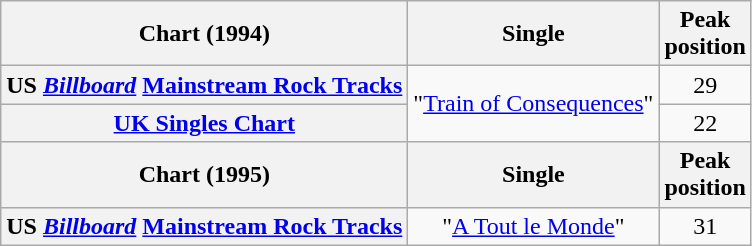<table class="wikitable sortable plainrowheaders">
<tr>
<th scope="col">Chart (1994)</th>
<th scope="col">Single</th>
<th scope="col">Peak<br>position</th>
</tr>
<tr>
<th scope="row">US <em><a href='#'>Billboard</a></em> <a href='#'>Mainstream Rock Tracks</a></th>
<td rowspan="2">"<a href='#'>Train of Consequences</a>"</td>
<td align="center">29</td>
</tr>
<tr>
<th scope="row"><a href='#'>UK Singles Chart</a></th>
<td align="center">22</td>
</tr>
<tr>
<th scope="col">Chart (1995)</th>
<th scope="col">Single</th>
<th scope="col">Peak<br>position</th>
</tr>
<tr>
<th scope="row">US <em><a href='#'>Billboard</a></em> <a href='#'>Mainstream Rock Tracks</a></th>
<td align="center">"<a href='#'>A Tout le Monde</a>"</td>
<td align="center">31</td>
</tr>
</table>
